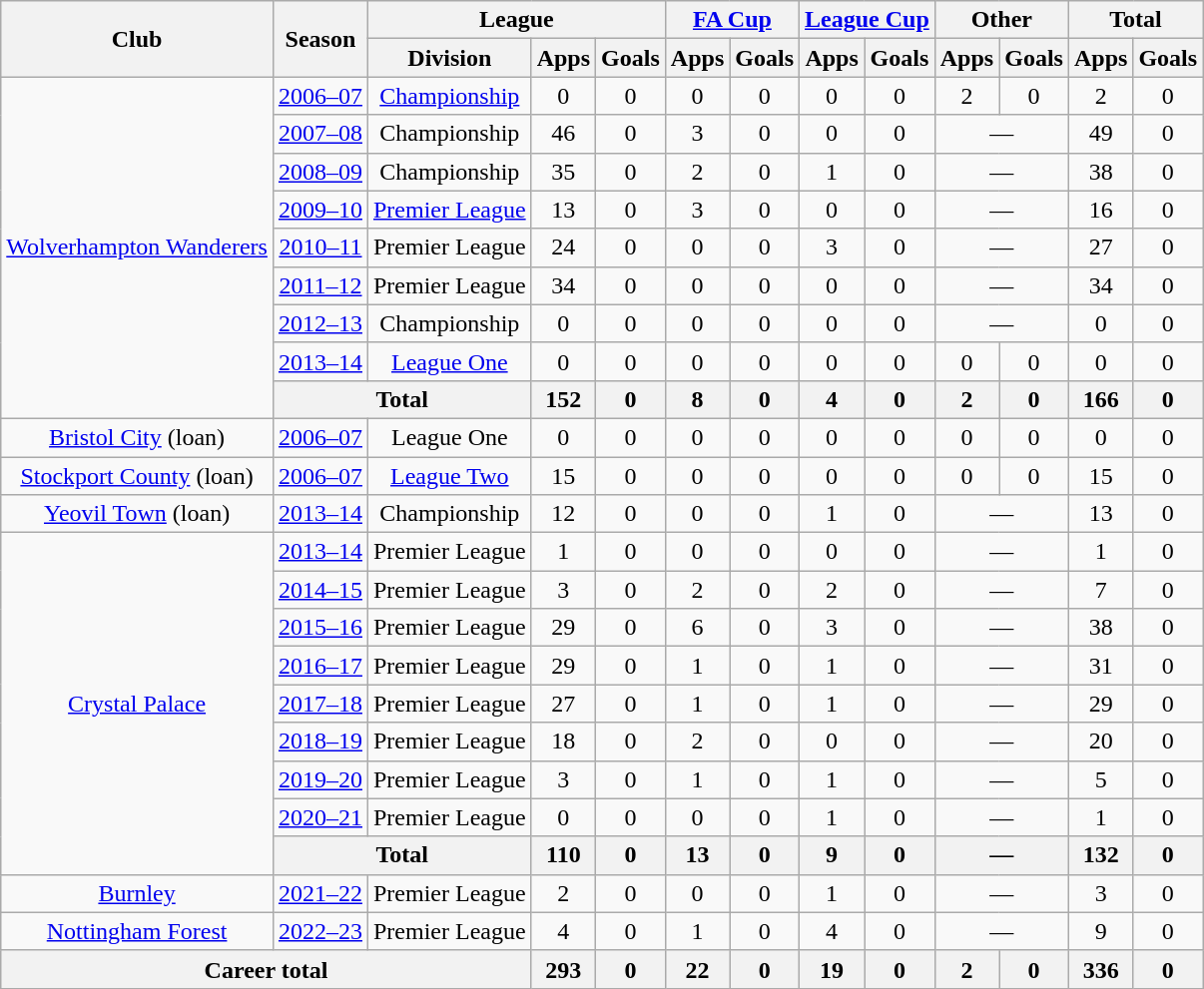<table class="wikitable" style="text-align: center">
<tr>
<th rowspan=2>Club</th>
<th rowspan=2>Season</th>
<th colspan=3>League</th>
<th colspan=2><a href='#'>FA Cup</a></th>
<th colspan=2><a href='#'>League Cup</a></th>
<th colspan=2>Other</th>
<th colspan=2>Total</th>
</tr>
<tr>
<th>Division</th>
<th>Apps</th>
<th>Goals</th>
<th>Apps</th>
<th>Goals</th>
<th>Apps</th>
<th>Goals</th>
<th>Apps</th>
<th>Goals</th>
<th>Apps</th>
<th>Goals</th>
</tr>
<tr>
<td rowspan=9><a href='#'>Wolverhampton Wanderers</a></td>
<td><a href='#'>2006–07</a></td>
<td><a href='#'>Championship</a></td>
<td>0</td>
<td>0</td>
<td>0</td>
<td>0</td>
<td>0</td>
<td>0</td>
<td>2</td>
<td>0</td>
<td>2</td>
<td>0</td>
</tr>
<tr>
<td><a href='#'>2007–08</a></td>
<td>Championship</td>
<td>46</td>
<td>0</td>
<td>3</td>
<td>0</td>
<td>0</td>
<td>0</td>
<td colspan=2>—</td>
<td>49</td>
<td>0</td>
</tr>
<tr>
<td><a href='#'>2008–09</a></td>
<td>Championship</td>
<td>35</td>
<td>0</td>
<td>2</td>
<td>0</td>
<td>1</td>
<td>0</td>
<td colspan=2>—</td>
<td>38</td>
<td>0</td>
</tr>
<tr>
<td><a href='#'>2009–10</a></td>
<td><a href='#'>Premier League</a></td>
<td>13</td>
<td>0</td>
<td>3</td>
<td>0</td>
<td>0</td>
<td>0</td>
<td colspan=2>—</td>
<td>16</td>
<td>0</td>
</tr>
<tr>
<td><a href='#'>2010–11</a></td>
<td>Premier League</td>
<td>24</td>
<td>0</td>
<td>0</td>
<td>0</td>
<td>3</td>
<td>0</td>
<td colspan=2>—</td>
<td>27</td>
<td>0</td>
</tr>
<tr>
<td><a href='#'>2011–12</a></td>
<td>Premier League</td>
<td>34</td>
<td>0</td>
<td>0</td>
<td>0</td>
<td>0</td>
<td>0</td>
<td colspan=2>—</td>
<td>34</td>
<td>0</td>
</tr>
<tr>
<td><a href='#'>2012–13</a></td>
<td>Championship</td>
<td>0</td>
<td>0</td>
<td>0</td>
<td>0</td>
<td>0</td>
<td>0</td>
<td colspan=2>—</td>
<td>0</td>
<td>0</td>
</tr>
<tr>
<td><a href='#'>2013–14</a></td>
<td><a href='#'>League One</a></td>
<td>0</td>
<td>0</td>
<td>0</td>
<td>0</td>
<td>0</td>
<td>0</td>
<td>0</td>
<td>0</td>
<td>0</td>
<td>0</td>
</tr>
<tr>
<th colspan=2>Total</th>
<th>152</th>
<th>0</th>
<th>8</th>
<th>0</th>
<th>4</th>
<th>0</th>
<th>2</th>
<th>0</th>
<th>166</th>
<th>0</th>
</tr>
<tr>
<td><a href='#'>Bristol City</a> (loan)</td>
<td><a href='#'>2006–07</a></td>
<td>League One</td>
<td>0</td>
<td>0</td>
<td>0</td>
<td>0</td>
<td>0</td>
<td>0</td>
<td>0</td>
<td>0</td>
<td>0</td>
<td>0</td>
</tr>
<tr>
<td><a href='#'>Stockport County</a> (loan)</td>
<td><a href='#'>2006–07</a></td>
<td><a href='#'>League Two</a></td>
<td>15</td>
<td>0</td>
<td>0</td>
<td>0</td>
<td>0</td>
<td>0</td>
<td>0</td>
<td>0</td>
<td>15</td>
<td>0</td>
</tr>
<tr>
<td><a href='#'>Yeovil Town</a> (loan)</td>
<td><a href='#'>2013–14</a></td>
<td>Championship</td>
<td>12</td>
<td>0</td>
<td>0</td>
<td>0</td>
<td>1</td>
<td>0</td>
<td colspan=2>—</td>
<td>13</td>
<td>0</td>
</tr>
<tr>
<td rowspan=9><a href='#'>Crystal Palace</a></td>
<td><a href='#'>2013–14</a></td>
<td>Premier League</td>
<td>1</td>
<td>0</td>
<td>0</td>
<td>0</td>
<td>0</td>
<td>0</td>
<td colspan=2>—</td>
<td>1</td>
<td>0</td>
</tr>
<tr>
<td><a href='#'>2014–15</a></td>
<td>Premier League</td>
<td>3</td>
<td>0</td>
<td>2</td>
<td>0</td>
<td>2</td>
<td>0</td>
<td colspan=2>—</td>
<td>7</td>
<td>0</td>
</tr>
<tr>
<td><a href='#'>2015–16</a></td>
<td>Premier League</td>
<td>29</td>
<td>0</td>
<td>6</td>
<td>0</td>
<td>3</td>
<td>0</td>
<td colspan=2>—</td>
<td>38</td>
<td>0</td>
</tr>
<tr>
<td><a href='#'>2016–17</a></td>
<td>Premier League</td>
<td>29</td>
<td>0</td>
<td>1</td>
<td>0</td>
<td>1</td>
<td>0</td>
<td colspan=2>—</td>
<td>31</td>
<td>0</td>
</tr>
<tr>
<td><a href='#'>2017–18</a></td>
<td>Premier League</td>
<td>27</td>
<td>0</td>
<td>1</td>
<td>0</td>
<td>1</td>
<td>0</td>
<td colspan=2>—</td>
<td>29</td>
<td>0</td>
</tr>
<tr>
<td><a href='#'>2018–19</a></td>
<td>Premier League</td>
<td>18</td>
<td>0</td>
<td>2</td>
<td>0</td>
<td>0</td>
<td>0</td>
<td colspan=2>—</td>
<td>20</td>
<td>0</td>
</tr>
<tr>
<td><a href='#'>2019–20</a></td>
<td>Premier League</td>
<td>3</td>
<td>0</td>
<td>1</td>
<td>0</td>
<td>1</td>
<td>0</td>
<td colspan=2>—</td>
<td>5</td>
<td>0</td>
</tr>
<tr>
<td><a href='#'>2020–21</a></td>
<td>Premier League</td>
<td>0</td>
<td>0</td>
<td>0</td>
<td>0</td>
<td>1</td>
<td>0</td>
<td colspan=2>—</td>
<td>1</td>
<td>0</td>
</tr>
<tr>
<th colspan=2>Total</th>
<th>110</th>
<th>0</th>
<th>13</th>
<th>0</th>
<th>9</th>
<th>0</th>
<th colspan=2>—</th>
<th>132</th>
<th>0</th>
</tr>
<tr>
<td><a href='#'>Burnley</a></td>
<td><a href='#'>2021–22</a></td>
<td>Premier League</td>
<td>2</td>
<td>0</td>
<td>0</td>
<td>0</td>
<td>1</td>
<td>0</td>
<td colspan=2>—</td>
<td>3</td>
<td>0</td>
</tr>
<tr>
<td><a href='#'>Nottingham Forest</a></td>
<td><a href='#'>2022–23</a></td>
<td>Premier League</td>
<td>4</td>
<td>0</td>
<td>1</td>
<td>0</td>
<td>4</td>
<td>0</td>
<td colspan=2>—</td>
<td>9</td>
<td>0</td>
</tr>
<tr>
<th colspan=3>Career total</th>
<th>293</th>
<th>0</th>
<th>22</th>
<th>0</th>
<th>19</th>
<th>0</th>
<th>2</th>
<th>0</th>
<th>336</th>
<th>0</th>
</tr>
</table>
